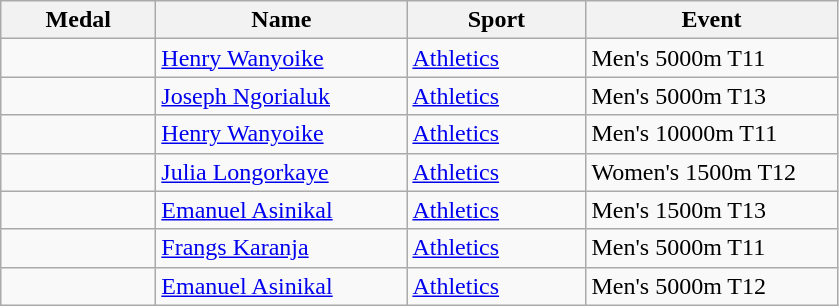<table class="wikitable">
<tr>
<th style="width:6em">Medal</th>
<th style="width:10em">Name</th>
<th style="width:7em">Sport</th>
<th style="width:10em">Event</th>
</tr>
<tr>
<td></td>
<td><a href='#'>Henry Wanyoike</a></td>
<td><a href='#'>Athletics</a></td>
<td>Men's 5000m T11</td>
</tr>
<tr>
<td></td>
<td><a href='#'>Joseph Ngorialuk</a></td>
<td><a href='#'>Athletics</a></td>
<td>Men's 5000m T13</td>
</tr>
<tr>
<td></td>
<td><a href='#'>Henry Wanyoike</a></td>
<td><a href='#'>Athletics</a></td>
<td>Men's 10000m T11</td>
</tr>
<tr>
<td></td>
<td><a href='#'>Julia Longorkaye</a></td>
<td><a href='#'>Athletics</a></td>
<td>Women's 1500m T12</td>
</tr>
<tr>
<td></td>
<td><a href='#'>Emanuel Asinikal</a></td>
<td><a href='#'>Athletics</a></td>
<td>Men's 1500m T13</td>
</tr>
<tr>
<td></td>
<td><a href='#'>Frangs Karanja</a></td>
<td><a href='#'>Athletics</a></td>
<td>Men's 5000m T11</td>
</tr>
<tr>
<td></td>
<td><a href='#'>Emanuel Asinikal</a></td>
<td><a href='#'>Athletics</a></td>
<td>Men's 5000m T12</td>
</tr>
</table>
